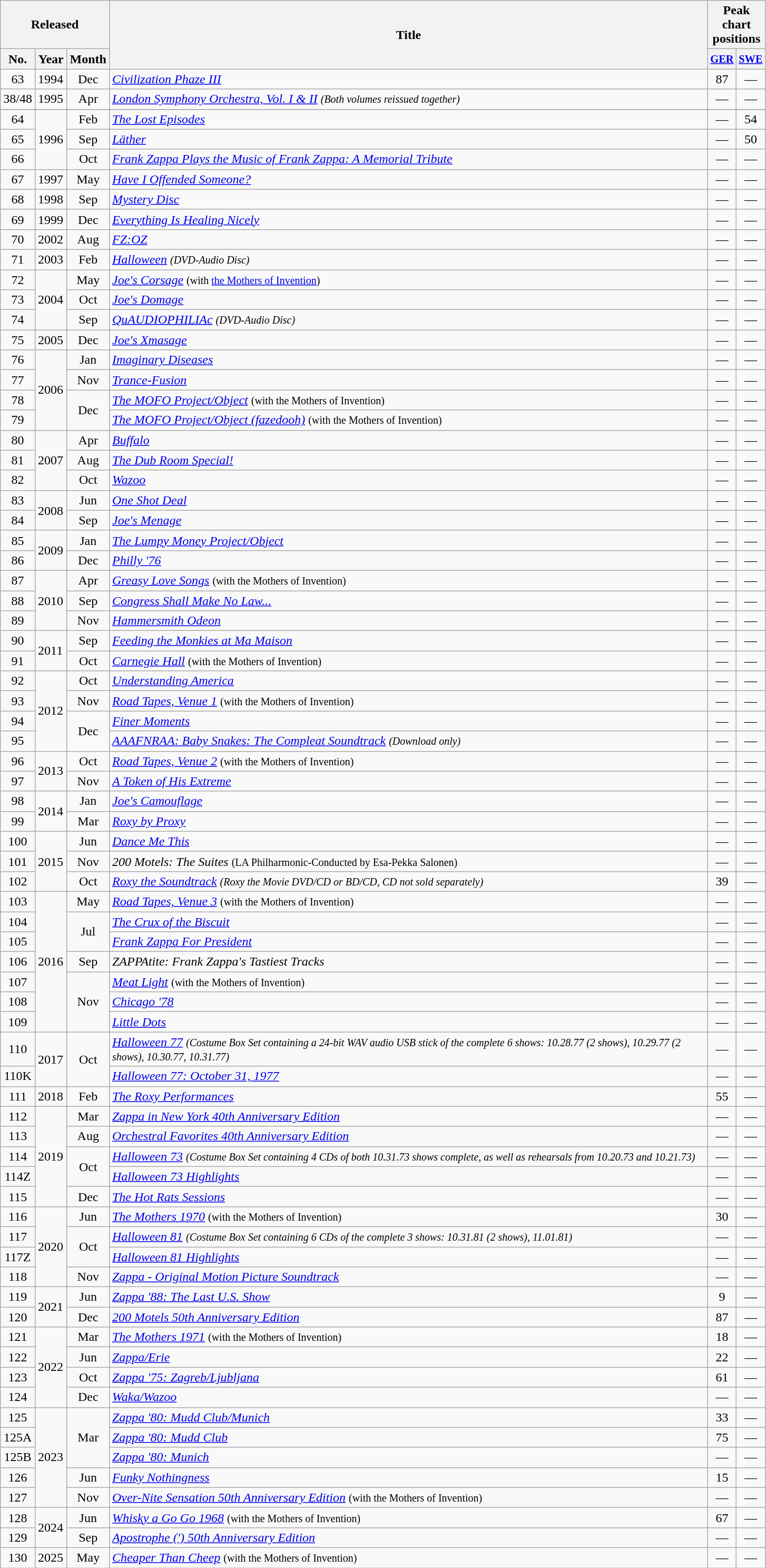<table class="wikitable">
<tr>
<th colspan="3">Released</th>
<th rowspan="2" style="width:750px;">Title</th>
<th colspan="2">Peak chart positions</th>
</tr>
<tr>
<th style="width:22px;">No.</th>
<th style="width:33px;">Year</th>
<th style="width:44px;">Month</th>
<th style="width:2em;font-size:85%"><a href='#'>GER</a><br></th>
<th style="width:2em;font-size:85%"><a href='#'>SWE</a><br></th>
</tr>
<tr>
<td style="text-align:center;">63</td>
<td>1994</td>
<td style="text-align:center;">Dec</td>
<td><em><a href='#'>Civilization Phaze III</a></em></td>
<td style="text-align:center;">87</td>
<td style="text-align:center;">—</td>
</tr>
<tr>
<td style="text-align:center;">38/48</td>
<td>1995</td>
<td style="text-align:center;">Apr</td>
<td><em><a href='#'>London Symphony Orchestra, Vol. I & II</a></em> <small><em>(Both volumes reissued together)</em></small></td>
<td style="text-align:center;">—</td>
<td style="text-align:center;">—</td>
</tr>
<tr>
</tr>
<tr>
<td style="text-align:center;">64</td>
<td rowspan=3>1996</td>
<td style="text-align:center;">Feb</td>
<td><em><a href='#'>The Lost Episodes</a></em></td>
<td style="text-align:center;">—</td>
<td style="text-align:center;">54</td>
</tr>
<tr>
<td style="text-align:center;">65</td>
<td style="text-align:center;">Sep</td>
<td><em><a href='#'>Läther</a></em></td>
<td style="text-align:center;">—</td>
<td style="text-align:center;">50</td>
</tr>
<tr>
<td style="text-align:center;">66</td>
<td style="text-align:center;">Oct</td>
<td><em><a href='#'>Frank Zappa Plays the Music of Frank Zappa: A Memorial Tribute</a></em></td>
<td style="text-align:center;">—</td>
<td style="text-align:center;">—</td>
</tr>
<tr>
<td style="text-align:center;">67</td>
<td>1997</td>
<td style="text-align:center;">May</td>
<td><em><a href='#'>Have I Offended Someone?</a></em></td>
<td style="text-align:center;">—</td>
<td style="text-align:center;">—</td>
</tr>
<tr>
<td style="text-align:center;">68</td>
<td>1998</td>
<td style="text-align:center;">Sep</td>
<td><em><a href='#'>Mystery Disc</a></em></td>
<td style="text-align:center;">—</td>
<td style="text-align:center;">—</td>
</tr>
<tr>
<td style="text-align:center;">69</td>
<td>1999</td>
<td style="text-align:center;">Dec</td>
<td><em><a href='#'>Everything Is Healing Nicely</a></em></td>
<td style="text-align:center;">—</td>
<td style="text-align:center;">—</td>
</tr>
<tr>
<td style="text-align:center;">70</td>
<td>2002</td>
<td style="text-align:center;">Aug</td>
<td><em><a href='#'>FZ:OZ</a></em></td>
<td style="text-align:center;">—</td>
<td style="text-align:center;">—</td>
</tr>
<tr>
<td style="text-align:center;">71</td>
<td>2003</td>
<td style="text-align:center;">Feb</td>
<td><em><a href='#'>Halloween</a></em> <small><em>(DVD-Audio Disc)</em></small></td>
<td style="text-align:center;">—</td>
<td style="text-align:center;">—</td>
</tr>
<tr>
<td style="text-align:center;">72</td>
<td rowspan=3>2004</td>
<td style="text-align:center;">May</td>
<td><em><a href='#'>Joe's Corsage</a></em> <small>(with <a href='#'>the Mothers of Invention</a>)</small></td>
<td style="text-align:center;">—</td>
<td style="text-align:center;">—</td>
</tr>
<tr>
<td style="text-align:center;">73</td>
<td style="text-align:center;">Oct</td>
<td><em><a href='#'>Joe's Domage</a></em></td>
<td style="text-align:center;">—</td>
<td style="text-align:center;">—</td>
</tr>
<tr>
<td style="text-align:center;">74</td>
<td style="text-align:center;">Sep</td>
<td><em><a href='#'>QuAUDIOPHILIAc</a></em> <small><em>(DVD-Audio Disc)</em></small></td>
<td style="text-align:center;">—</td>
<td style="text-align:center;">—</td>
</tr>
<tr>
<td style="text-align:center;">75</td>
<td>2005</td>
<td style="text-align:center;">Dec</td>
<td><em><a href='#'>Joe's Xmasage</a></em></td>
<td style="text-align:center;">—</td>
<td style="text-align:center;">—</td>
</tr>
<tr>
<td style="text-align:center;">76</td>
<td rowspan="4">2006</td>
<td style="text-align:center;">Jan</td>
<td><em><a href='#'>Imaginary Diseases</a></em></td>
<td style="text-align:center;">—</td>
<td style="text-align:center;">—</td>
</tr>
<tr>
<td style="text-align:center;">77</td>
<td style="text-align:center;">Nov</td>
<td><em><a href='#'>Trance-Fusion</a></em></td>
<td style="text-align:center;">—</td>
<td style="text-align:center;">—</td>
</tr>
<tr>
<td style="text-align:center;">78</td>
<td rowspan=2 style="text-align:center;">Dec</td>
<td><em><a href='#'>The MOFO Project/Object</a></em> <small>(with the Mothers of Invention)</small></td>
<td style="text-align:center;">—</td>
<td style="text-align:center;">—</td>
</tr>
<tr>
<td style="text-align:center;">79</td>
<td><em><a href='#'>The MOFO Project/Object (fazedooh)</a></em> <small>(with the Mothers of Invention)</small></td>
<td style="text-align:center;">—</td>
<td style="text-align:center;">—</td>
</tr>
<tr>
<td style="text-align:center;">80</td>
<td rowspan=3>2007</td>
<td style="text-align:center;">Apr</td>
<td><em><a href='#'>Buffalo</a></em></td>
<td style="text-align:center;">—</td>
<td style="text-align:center;">—</td>
</tr>
<tr>
<td style="text-align:center;">81</td>
<td style="text-align:center;">Aug</td>
<td><em><a href='#'>The Dub Room Special!</a></em></td>
<td style="text-align:center;">—</td>
<td style="text-align:center;">—</td>
</tr>
<tr>
<td style="text-align:center;">82</td>
<td style="text-align:center;">Oct</td>
<td><em><a href='#'>Wazoo</a></em></td>
<td style="text-align:center;">—</td>
<td style="text-align:center;">—</td>
</tr>
<tr>
<td style="text-align:center;">83</td>
<td rowspan=2>2008</td>
<td style="text-align:center;">Jun</td>
<td><em><a href='#'>One Shot Deal</a></em></td>
<td style="text-align:center;">—</td>
<td style="text-align:center;">—</td>
</tr>
<tr>
<td style="text-align:center;">84</td>
<td style="text-align:center;">Sep</td>
<td><em><a href='#'>Joe's Menage</a></em></td>
<td style="text-align:center;">—</td>
<td style="text-align:center;">—</td>
</tr>
<tr>
<td style="text-align:center;">85</td>
<td rowspan="2">2009</td>
<td style="text-align:center;">Jan</td>
<td><em><a href='#'>The Lumpy Money Project/Object</a></em></td>
<td style="text-align:center;">—</td>
<td style="text-align:center;">—</td>
</tr>
<tr>
<td style="text-align:center;">86</td>
<td style="text-align:center;">Dec</td>
<td><em><a href='#'>Philly '76</a></em></td>
<td style="text-align:center;">—</td>
<td style="text-align:center;">—</td>
</tr>
<tr>
<td style="text-align:center;">87</td>
<td rowspan="3">2010</td>
<td style="text-align:center;">Apr</td>
<td><em><a href='#'>Greasy Love Songs</a></em> <small>(with the Mothers of Invention)</small></td>
<td style="text-align:center;">—</td>
<td style="text-align:center;">—</td>
</tr>
<tr>
<td style="text-align:center;">88</td>
<td style="text-align:center;">Sep</td>
<td><em><a href='#'>Congress Shall Make No Law...</a></em></td>
<td style="text-align:center;">—</td>
<td style="text-align:center;">—</td>
</tr>
<tr>
<td style="text-align:center;">89</td>
<td style="text-align:center;">Nov</td>
<td><em><a href='#'>Hammersmith Odeon</a></em></td>
<td style="text-align:center;">—</td>
<td style="text-align:center;">—</td>
</tr>
<tr>
<td style="text-align:center;">90</td>
<td rowspan="2">2011</td>
<td style="text-align:center;">Sep</td>
<td><em><a href='#'>Feeding the Monkies at Ma Maison</a></em></td>
<td style="text-align:center;">—</td>
<td style="text-align:center;">—</td>
</tr>
<tr>
<td style="text-align:center;">91</td>
<td style="text-align:center;">Oct</td>
<td><em><a href='#'>Carnegie Hall</a></em> <small>(with the Mothers of Invention)</small></td>
<td style="text-align:center;">—</td>
<td style="text-align:center;">—</td>
</tr>
<tr>
<td style="text-align:center;">92</td>
<td rowspan="4">2012</td>
<td rowspan=1 style="text-align:center;">Oct</td>
<td><em><a href='#'>Understanding America</a></em></td>
<td style="text-align:center;">—</td>
<td style="text-align:center;">—</td>
</tr>
<tr>
<td style="text-align:center;">93</td>
<td rowspan=1 style="text-align:center;">Nov</td>
<td><em><a href='#'>Road Tapes, Venue 1</a></em> <small>(with the Mothers of Invention)</small></td>
<td style="text-align:center;">—</td>
<td style="text-align:center;">—</td>
</tr>
<tr>
<td style="text-align:center;">94</td>
<td rowspan=2 style="text-align:center;">Dec</td>
<td><em><a href='#'>Finer Moments</a></em></td>
<td style="text-align:center;">—</td>
<td style="text-align:center;">—</td>
</tr>
<tr>
<td style="text-align:center;">95</td>
<td><em><a href='#'>AAAFNRAA: Baby Snakes: The Compleat Soundtrack</a></em> <small><em>(Download only)</em></small></td>
<td style="text-align:center;">—</td>
<td style="text-align:center;">—</td>
</tr>
<tr>
<td style="text-align:center;">96</td>
<td rowspan="2">2013</td>
<td style="text-align:center;">Oct</td>
<td><em><a href='#'>Road Tapes, Venue 2</a></em> <small>(with the Mothers of Invention)</small></td>
<td style="text-align:center;">—</td>
<td style="text-align:center;">—</td>
</tr>
<tr>
<td style="text-align:center;">97</td>
<td style="text-align:center;">Nov</td>
<td><em><a href='#'>A Token of His Extreme</a></em></td>
<td style="text-align:center;">—</td>
<td style="text-align:center;">—</td>
</tr>
<tr>
<td style="text-align:center;">98</td>
<td rowspan="2">2014</td>
<td style="text-align:center;">Jan</td>
<td><em><a href='#'>Joe's Camouflage</a></em></td>
<td style="text-align:center;">—</td>
<td style="text-align:center;">—</td>
</tr>
<tr>
<td style="text-align:center;">99</td>
<td style="text-align:center;">Mar</td>
<td><em><a href='#'>Roxy by Proxy</a></em></td>
<td style="text-align:center;">—</td>
<td style="text-align:center;">—</td>
</tr>
<tr>
<td style="text-align:center;">100</td>
<td rowspan="3">2015</td>
<td style="text-align:center;">Jun</td>
<td><em><a href='#'>Dance Me This</a></em></td>
<td style="text-align:center;">—</td>
<td style="text-align:center;">—</td>
</tr>
<tr>
<td style="text-align:center;">101</td>
<td style="text-align:center;">Nov</td>
<td><em>200 Motels: The Suites</em> <small>(LA Philharmonic-Conducted by Esa-Pekka Salonen)</small></td>
<td style="text-align:center;">—</td>
<td style="text-align:center;">—</td>
</tr>
<tr>
<td style="text-align:center;">102</td>
<td style="text-align:center;">Oct</td>
<td><em><a href='#'>Roxy the Soundtrack</a></em> <small><em>(Roxy the Movie DVD/CD or BD/CD, CD not sold separately)</em></small></td>
<td style="text-align:center;">39</td>
<td style="text-align:center;">—</td>
</tr>
<tr>
<td style="text-align:center;">103</td>
<td rowspan="7">2016</td>
<td style="text-align:center;">May</td>
<td><em><a href='#'>Road Tapes, Venue 3</a></em> <small>(with the Mothers of Invention)</small></td>
<td style="text-align:center;">—</td>
<td style="text-align:center;">—</td>
</tr>
<tr>
<td style="text-align:center;">104</td>
<td rowspan=2 style="text-align:center;">Jul</td>
<td><em><a href='#'>The Crux of the Biscuit</a></em></td>
<td style="text-align:center;">—</td>
<td style="text-align:center;">—</td>
</tr>
<tr>
<td style="text-align:center;">105</td>
<td><em><a href='#'>Frank Zappa For President</a></em></td>
<td style="text-align:center;">—</td>
<td style="text-align:center;">—</td>
</tr>
<tr>
<td style="text-align:center;">106</td>
<td style="text-align:center;">Sep</td>
<td><em>ZAPPAtite: Frank Zappa's Tastiest Tracks</em></td>
<td style="text-align:center;">—</td>
<td style="text-align:center;">—</td>
</tr>
<tr>
<td style="text-align:center;">107</td>
<td rowspan=3 style="text-align:center;">Nov</td>
<td><em><a href='#'>Meat Light</a></em> <small>(with the Mothers of Invention)</small></td>
<td style="text-align:center;">—</td>
<td style="text-align:center;">—</td>
</tr>
<tr>
<td style="text-align:center;">108</td>
<td><em><a href='#'>Chicago '78</a></em></td>
<td style="text-align:center;">—</td>
<td style="text-align:center;">—</td>
</tr>
<tr>
<td style="text-align:center;">109</td>
<td><em><a href='#'>Little Dots</a></em></td>
<td style="text-align:center;">—</td>
<td style="text-align:center;">—</td>
</tr>
<tr>
<td style="text-align:center;">110</td>
<td rowspan="2">2017</td>
<td rowspan=2 style="text-align:center;">Oct</td>
<td><em><a href='#'>Halloween 77</a></em> <small><em>(Costume Box Set containing a 24-bit WAV audio USB stick of the complete 6 shows: 10.28.77 (2 shows), 10.29.77 (2 shows), 10.30.77, 10.31.77)</em></small></td>
<td style="text-align:center;">—</td>
<td style="text-align:center;">—</td>
</tr>
<tr>
<td style="text-align:center;">110K</td>
<td><em><a href='#'>Halloween 77: October 31, 1977</a></em></td>
<td style="text-align:center;">—</td>
<td style="text-align:center;">—</td>
</tr>
<tr>
<td style="text-align:center;">111</td>
<td>2018</td>
<td style="text-align:center;">Feb</td>
<td><em><a href='#'>The Roxy Performances</a></em></td>
<td style="text-align:center;">55</td>
<td style="text-align:center;">—</td>
</tr>
<tr>
<td style="text-align:center;">112</td>
<td rowspan="5">2019</td>
<td style="text-align:center;">Mar</td>
<td><em><a href='#'>Zappa in New York 40th Anniversary Edition</a></em></td>
<td style="text-align:center;">—</td>
<td style="text-align:center;">—</td>
</tr>
<tr>
<td style="text-align:center;">113</td>
<td style="text-align:center;">Aug</td>
<td><em><a href='#'>Orchestral Favorites 40th Anniversary Edition</a></em></td>
<td style="text-align:center;">—</td>
<td style="text-align:center;">—</td>
</tr>
<tr>
<td style="text-align:center;">114</td>
<td rowspan=2 style="text-align:center;">Oct</td>
<td><em><a href='#'>Halloween 73</a></em> <small><em>(Costume Box Set containing 4 CDs of both 10.31.73 shows complete, as well as rehearsals from 10.20.73 and 10.21.73)</em></small></td>
<td style="text-align:center;">—</td>
<td style="text-align:center;">—</td>
</tr>
<tr>
<td style="text-align:center;">114Z</td>
<td><em><a href='#'>Halloween 73 Highlights</a></em></td>
<td style="text-align:center;">—</td>
<td style="text-align:center;">—</td>
</tr>
<tr>
<td style="text-align:center;">115</td>
<td style="text-align:center;">Dec</td>
<td><em><a href='#'>The Hot Rats Sessions</a></em></td>
<td style="text-align:center;">—</td>
<td style="text-align:center;">—</td>
</tr>
<tr>
<td style="text-align:center;">116</td>
<td rowspan="4">2020</td>
<td style="text-align:center;">Jun</td>
<td><em><a href='#'>The Mothers 1970</a></em> <small>(with the Mothers of Invention)</small></td>
<td style="text-align:center;">30</td>
<td style="text-align:center;">—</td>
</tr>
<tr>
<td style="text-align:center;">117</td>
<td rowspan=2 style="text-align:center;">Oct</td>
<td><em><a href='#'>Halloween 81</a></em> <small><em>(Costume Box Set containing 6 CDs of the complete 3 shows: 10.31.81 (2 shows), 11.01.81)</em></small></td>
<td style="text-align:center;">—</td>
<td style="text-align:center;">—</td>
</tr>
<tr>
<td style="text-align:center;">117Z</td>
<td><em><a href='#'>Halloween 81 Highlights</a></em></td>
<td style="text-align:center;">—</td>
<td style="text-align:center;">—</td>
</tr>
<tr>
<td style="text-align:center;">118</td>
<td style="text-align:center;">Nov</td>
<td><em><a href='#'>Zappa - Original Motion Picture Soundtrack</a></em></td>
<td style="text-align:center;">—</td>
<td style="text-align:center;">—</td>
</tr>
<tr>
<td style="text-align:center;">119</td>
<td rowspan="2">2021</td>
<td style="text-align:center;">Jun</td>
<td><em><a href='#'>Zappa '88: The Last U.S. Show</a></em></td>
<td style="text-align:center;">9</td>
<td style="text-align:center;">—</td>
</tr>
<tr>
<td style="text-align:center;">120</td>
<td style="text-align:center;">Dec</td>
<td><em><a href='#'>200 Motels 50th Anniversary Edition</a></em></td>
<td style="text-align:center;">87</td>
<td style="text-align:center;">—</td>
</tr>
<tr>
<td style="text-align:center;">121</td>
<td rowspan="4">2022</td>
<td style="text-align:center;">Mar</td>
<td><em><a href='#'>The Mothers 1971</a></em> <small>(with the Mothers of Invention)</small></td>
<td style="text-align:center;">18</td>
<td style="text-align:center;">—</td>
</tr>
<tr>
<td style="text-align:center;">122</td>
<td style="text-align:center;">Jun</td>
<td><em><a href='#'>Zappa/Erie</a></em></td>
<td style="text-align:center;">22</td>
<td style="text-align:center;">—</td>
</tr>
<tr>
<td style="text-align:center;">123</td>
<td style="text-align:center;">Oct</td>
<td><em><a href='#'>Zappa '75: Zagreb/Ljubljana</a></em></td>
<td style="text-align:center;">61</td>
<td style="text-align:center;">—</td>
</tr>
<tr>
<td style="text-align:center;">124</td>
<td style="text-align:center;">Dec</td>
<td><em><a href='#'>Waka/Wazoo</a></em></td>
<td style="text-align:center;">—</td>
<td style="text-align:center;">—</td>
</tr>
<tr>
<td style="text-align:center;">125</td>
<td rowspan="5">2023</td>
<td rowspan=3 style="text-align:center;">Mar</td>
<td><em><a href='#'>Zappa '80: Mudd Club/Munich</a></em></td>
<td style="text-align:center;">33</td>
<td style="text-align:center;">—</td>
</tr>
<tr>
<td style="text-align:center;">125A</td>
<td><em><a href='#'>Zappa '80: Mudd Club</a></em></td>
<td style="text-align:center;">75</td>
<td style="text-align:center;">—</td>
</tr>
<tr>
<td style="text-align:center;">125B</td>
<td><em><a href='#'>Zappa '80: Munich</a></em></td>
<td style="text-align:center;">—</td>
<td style="text-align:center;">—</td>
</tr>
<tr>
<td style="text-align:center;">126</td>
<td style="text-align:center;">Jun</td>
<td><em><a href='#'>Funky Nothingness</a></em></td>
<td style="text-align:center;">15</td>
<td style="text-align:center;">—</td>
</tr>
<tr>
<td style="text-align:center;">127</td>
<td style="text-align:center;">Nov</td>
<td><em><a href='#'>Over-Nite Sensation 50th Anniversary Edition</a></em> <small>(with the Mothers of Invention)</small></td>
<td style="text-align:center;">—</td>
<td style="text-align:center;">—</td>
</tr>
<tr>
<td style="text-align:center;">128</td>
<td rowspan="2">2024</td>
<td style="text-align:center;">Jun</td>
<td><em><a href='#'>Whisky a Go Go 1968</a></em> <small>(with the Mothers of Invention)</small></td>
<td style="text-align:center;">67</td>
<td style="text-align:center;">—</td>
</tr>
<tr>
<td style="text-align:center;">129</td>
<td style="text-align:center;">Sep</td>
<td><em><a href='#'>Apostrophe (') 50th Anniversary Edition</a></em></td>
<td style="text-align:center;">—</td>
<td style="text-align:center;">—</td>
</tr>
<tr>
<td style="text-align:center;">130</td>
<td rowspan="1">2025</td>
<td style="text-align:center;">May</td>
<td><em><a href='#'>Cheaper Than Cheep</a></em> <small>(with the Mothers of Invention)</small></td>
<td style="text-align:center;">—</td>
<td style="text-align:center;">—<br></td>
</tr>
</table>
